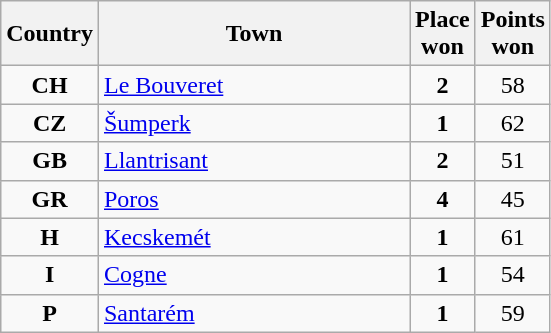<table class="wikitable" style="text-align;">
<tr>
<th width="25">Country</th>
<th width="200">Town</th>
<th width="25">Place won</th>
<th width="25">Points won</th>
</tr>
<tr>
<td align="center"><strong>CH</strong></td>
<td align="left"><a href='#'>Le Bouveret</a></td>
<td align="center"><strong>2</strong></td>
<td align="center">58</td>
</tr>
<tr>
<td align="center"><strong>CZ</strong></td>
<td align="left"><a href='#'>Šumperk</a></td>
<td align="center"><strong>1</strong></td>
<td align="center">62</td>
</tr>
<tr>
<td align="center"><strong>GB</strong></td>
<td align="left"><a href='#'>Llantrisant</a></td>
<td align="center"><strong>2</strong></td>
<td align="center">51</td>
</tr>
<tr>
<td align="center"><strong>GR</strong></td>
<td align="left"><a href='#'>Poros</a></td>
<td align="center"><strong>4</strong></td>
<td align="center">45</td>
</tr>
<tr>
<td align="center"><strong>H</strong></td>
<td align="left"><a href='#'>Kecskemét</a></td>
<td align="center"><strong>1</strong></td>
<td align="center">61</td>
</tr>
<tr>
<td align="center"><strong>I</strong></td>
<td align="left"><a href='#'>Cogne</a></td>
<td align="center"><strong>1</strong></td>
<td align="center">54</td>
</tr>
<tr>
<td align="center"><strong>P</strong></td>
<td align="left"><a href='#'>Santarém</a></td>
<td align="center"><strong>1</strong></td>
<td align="center">59</td>
</tr>
</table>
